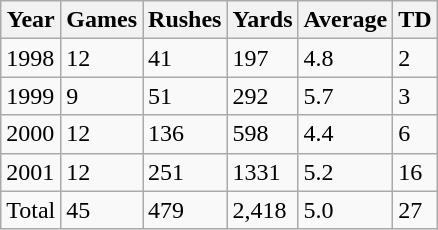<table class="wikitable">
<tr>
<th>Year</th>
<th>Games</th>
<th>Rushes</th>
<th>Yards</th>
<th>Average</th>
<th>TD</th>
</tr>
<tr>
<td>1998</td>
<td>12</td>
<td>41</td>
<td>197</td>
<td>4.8</td>
<td>2</td>
</tr>
<tr>
<td>1999</td>
<td>9</td>
<td>51</td>
<td>292</td>
<td>5.7</td>
<td>3</td>
</tr>
<tr>
<td>2000</td>
<td>12</td>
<td>136</td>
<td>598</td>
<td>4.4</td>
<td>6</td>
</tr>
<tr>
<td>2001</td>
<td>12</td>
<td>251</td>
<td>1331</td>
<td>5.2</td>
<td>16</td>
</tr>
<tr>
<td>Total</td>
<td>45</td>
<td>479</td>
<td>2,418</td>
<td>5.0</td>
<td>27</td>
</tr>
</table>
